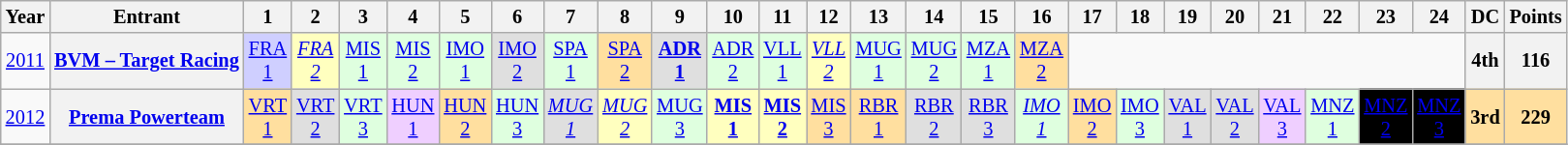<table class="wikitable" style="text-align:center; font-size:85%">
<tr>
<th>Year</th>
<th>Entrant</th>
<th>1</th>
<th>2</th>
<th>3</th>
<th>4</th>
<th>5</th>
<th>6</th>
<th>7</th>
<th>8</th>
<th>9</th>
<th>10</th>
<th>11</th>
<th>12</th>
<th>13</th>
<th>14</th>
<th>15</th>
<th>16</th>
<th>17</th>
<th>18</th>
<th>19</th>
<th>20</th>
<th>21</th>
<th>22</th>
<th>23</th>
<th>24</th>
<th>DC</th>
<th>Points</th>
</tr>
<tr>
<td><a href='#'>2011</a></td>
<th nowrap><a href='#'>BVM – Target Racing</a></th>
<td style="background:#CFCFFF;"><a href='#'>FRA<br>1</a><br></td>
<td style="background:#FFFFBF;"><em><a href='#'>FRA<br>2</a></em><br></td>
<td style="background:#DFFFDF;"><a href='#'>MIS<br>1</a><br></td>
<td style="background:#DFFFDF;"><a href='#'>MIS<br>2</a><br></td>
<td style="background:#DFFFDF;"><a href='#'>IMO<br>1</a><br></td>
<td style="background:#DFDFDF;"><a href='#'>IMO<br>2</a><br></td>
<td style="background:#DFFFDF;"><a href='#'>SPA<br>1</a><br></td>
<td style="background:#FFDF9F;"><a href='#'>SPA<br>2</a><br></td>
<td style="background:#DFDFDF;"><strong><a href='#'>ADR<br>1</a></strong><br></td>
<td style="background:#DFFFDF;"><a href='#'>ADR<br>2</a><br></td>
<td style="background:#DFFFDF;"><a href='#'>VLL<br>1</a><br></td>
<td style="background:#FFFFBF;"><em><a href='#'>VLL<br>2</a></em><br></td>
<td style="background:#DFFFDF;"><a href='#'>MUG<br>1</a><br></td>
<td style="background:#DFFFDF;"><a href='#'>MUG<br>2</a><br></td>
<td style="background:#DFFFDF;"><a href='#'>MZA<br>1</a><br></td>
<td style="background:#FFDF9F;"><a href='#'>MZA<br>2</a><br></td>
<td colspan=8></td>
<th>4th</th>
<th>116</th>
</tr>
<tr>
<td><a href='#'>2012</a></td>
<th nowrap><a href='#'>Prema Powerteam</a></th>
<td style="background:#ffdf9f;"><a href='#'>VRT<br>1</a><br></td>
<td style="background:#dfdfdf;"><a href='#'>VRT<br>2</a><br></td>
<td style="background:#dfffdf;"><a href='#'>VRT<br>3</a><br></td>
<td style="background:#efcfff;"><a href='#'>HUN<br>1</a><br></td>
<td style="background:#ffdf9f;"><a href='#'>HUN<br>2</a><br></td>
<td style="background:#dfffdf;"><a href='#'>HUN<br>3</a><br></td>
<td style="background:#dfdfdf;"><em><a href='#'>MUG<br>1</a></em><br></td>
<td style="background:#ffffbf;"><em><a href='#'>MUG<br>2</a></em><br></td>
<td style="background:#dfffdf;"><a href='#'>MUG<br>3</a><br></td>
<td style="background:#ffffbf;"><strong><a href='#'>MIS<br>1</a></strong><br></td>
<td style="background:#ffffbf;"><strong><a href='#'>MIS<br>2</a></strong><br></td>
<td style="background:#ffdf9f;"><a href='#'>MIS<br>3</a><br></td>
<td style="background:#ffdf9f;"><a href='#'>RBR<br>1</a><br></td>
<td style="background:#dfdfdf;"><a href='#'>RBR<br>2</a><br></td>
<td style="background:#dfdfdf;"><a href='#'>RBR<br>3</a><br></td>
<td style="background:#dfffdf;"><em><a href='#'>IMO<br>1</a></em><br></td>
<td style="background:#ffdf9f;"><a href='#'>IMO<br>2</a><br></td>
<td style="background:#dfffdf;"><a href='#'>IMO<br>3</a><br></td>
<td style="background:#dfdfdf;"><a href='#'>VAL<br>1</a><br></td>
<td style="background:#dfdfdf;"><a href='#'>VAL<br>2</a><br></td>
<td style="background:#efcfff;"><a href='#'>VAL<br>3</a><br></td>
<td style="background:#dfffdf;"><a href='#'>MNZ<br>1</a><br></td>
<td style="background:black; color:white;"><a href='#'>MNZ<br>2</a><br></td>
<td style="background:black; color:white;"><a href='#'>MNZ<br>3</a><br></td>
<th style="background:#ffdf9f;">3rd</th>
<th style="background:#ffdf9f;">229</th>
</tr>
<tr>
</tr>
</table>
